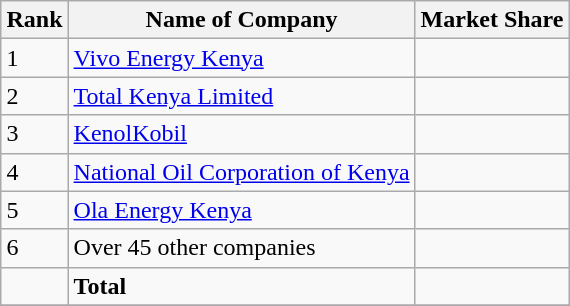<table class="wikitable sortable" style="margin: 0.5em auto">
<tr>
<th>Rank</th>
<th>Name of Company</th>
<th>Market Share</th>
</tr>
<tr>
<td>1</td>
<td><a href='#'>Vivo Energy Kenya</a></td>
<td></td>
</tr>
<tr>
<td>2</td>
<td><a href='#'>Total Kenya Limited</a></td>
<td></td>
</tr>
<tr>
<td>3</td>
<td><a href='#'>KenolKobil</a></td>
<td></td>
</tr>
<tr>
<td>4</td>
<td><a href='#'>National Oil Corporation of Kenya</a></td>
<td></td>
</tr>
<tr>
<td>5</td>
<td><a href='#'>Ola Energy Kenya</a></td>
<td></td>
</tr>
<tr>
<td>6</td>
<td>Over 45 other companies</td>
<td></td>
</tr>
<tr>
<td></td>
<td><strong>Total</strong></td>
<td></td>
</tr>
<tr>
</tr>
</table>
